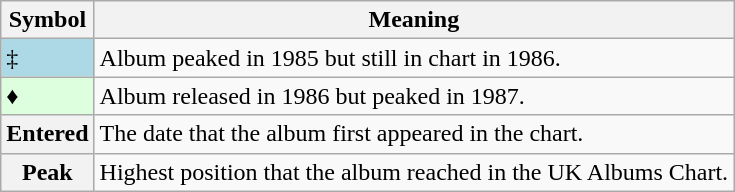<table Class="wikitable">
<tr>
<th>Symbol</th>
<th>Meaning</th>
</tr>
<tr>
<td bgcolor=lightblue>‡</td>
<td>Album peaked in 1985 but still in chart in 1986.</td>
</tr>
<tr>
<td bgcolor=#DDFFDD>♦</td>
<td>Album released in 1986 but peaked in 1987.</td>
</tr>
<tr>
<th>Entered</th>
<td>The date that the album first appeared in the chart.</td>
</tr>
<tr>
<th>Peak</th>
<td>Highest position that the album reached in the UK Albums Chart.</td>
</tr>
</table>
